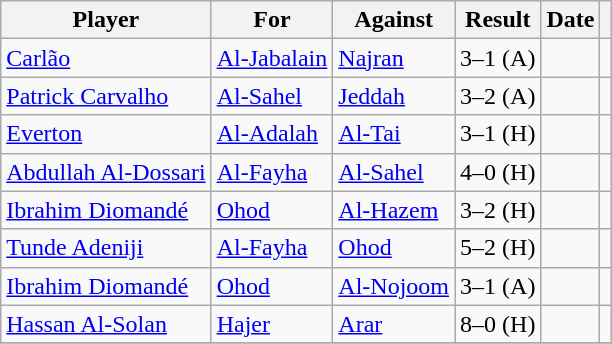<table class="wikitable">
<tr>
<th>Player</th>
<th>For</th>
<th>Against</th>
<th style="text-align:center">Result</th>
<th>Date</th>
<th></th>
</tr>
<tr>
<td> <a href='#'>Carlão</a></td>
<td><a href='#'>Al-Jabalain</a></td>
<td><a href='#'>Najran</a></td>
<td style="text-align:center;">3–1 (A)</td>
<td></td>
<td></td>
</tr>
<tr>
<td> <a href='#'>Patrick Carvalho</a></td>
<td><a href='#'>Al-Sahel</a></td>
<td><a href='#'>Jeddah</a></td>
<td style="text-align:center;">3–2 (A)</td>
<td></td>
<td></td>
</tr>
<tr>
<td> <a href='#'>Everton</a></td>
<td><a href='#'>Al-Adalah</a></td>
<td><a href='#'>Al-Tai</a></td>
<td style="text-align:center;">3–1 (H)</td>
<td></td>
<td></td>
</tr>
<tr>
<td> <a href='#'>Abdullah Al-Dossari</a></td>
<td><a href='#'>Al-Fayha</a></td>
<td><a href='#'>Al-Sahel</a></td>
<td style="text-align:center;">4–0 (H)</td>
<td></td>
<td></td>
</tr>
<tr>
<td> <a href='#'>Ibrahim Diomandé</a></td>
<td><a href='#'>Ohod</a></td>
<td><a href='#'>Al-Hazem</a></td>
<td style="text-align:center;">3–2 (H)</td>
<td></td>
<td></td>
</tr>
<tr>
<td> <a href='#'>Tunde Adeniji</a></td>
<td><a href='#'>Al-Fayha</a></td>
<td><a href='#'>Ohod</a></td>
<td style="text-align:center;">5–2 (H)</td>
<td></td>
<td></td>
</tr>
<tr>
<td> <a href='#'>Ibrahim Diomandé</a></td>
<td><a href='#'>Ohod</a></td>
<td><a href='#'>Al-Nojoom</a></td>
<td style="text-align:center;">3–1 (A)</td>
<td></td>
<td></td>
</tr>
<tr>
<td> <a href='#'>Hassan Al-Solan</a></td>
<td><a href='#'>Hajer</a></td>
<td><a href='#'>Arar</a></td>
<td style="text-align:center;">8–0 (H)</td>
<td></td>
<td></td>
</tr>
<tr>
</tr>
</table>
